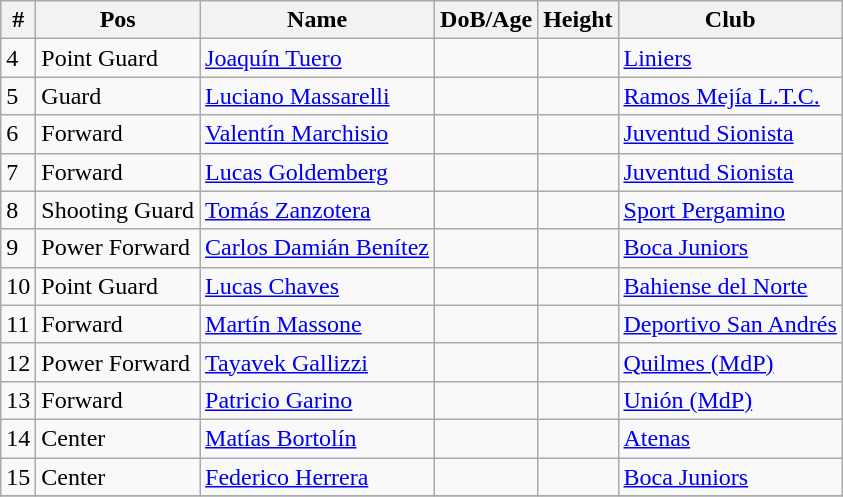<table class="wikitable sortable">
<tr>
<th>#</th>
<th>Pos</th>
<th>Name</th>
<th>DoB/Age</th>
<th>Height</th>
<th>Club</th>
</tr>
<tr>
<td>4</td>
<td>Point Guard</td>
<td><a href='#'>Joaquín Tuero</a></td>
<td></td>
<td></td>
<td> <a href='#'>Liniers</a></td>
</tr>
<tr>
<td>5</td>
<td>Guard</td>
<td><a href='#'>Luciano Massarelli</a></td>
<td></td>
<td></td>
<td> <a href='#'>Ramos Mejía L.T.C.</a></td>
</tr>
<tr>
<td>6</td>
<td>Forward</td>
<td><a href='#'>Valentín Marchisio</a></td>
<td></td>
<td></td>
<td> <a href='#'>Juventud Sionista</a></td>
</tr>
<tr>
<td>7</td>
<td>Forward</td>
<td><a href='#'>Lucas Goldemberg</a></td>
<td></td>
<td></td>
<td> <a href='#'>Juventud Sionista</a></td>
</tr>
<tr>
<td>8</td>
<td>Shooting Guard</td>
<td><a href='#'>Tomás Zanzotera</a></td>
<td></td>
<td></td>
<td> <a href='#'>Sport Pergamino</a></td>
</tr>
<tr>
<td>9</td>
<td>Power Forward</td>
<td><a href='#'>Carlos Damián Benítez</a></td>
<td></td>
<td></td>
<td> <a href='#'>Boca Juniors</a></td>
</tr>
<tr>
<td>10</td>
<td>Point Guard</td>
<td><a href='#'>Lucas Chaves</a></td>
<td></td>
<td></td>
<td> <a href='#'>Bahiense del Norte</a></td>
</tr>
<tr>
<td>11</td>
<td>Forward</td>
<td><a href='#'>Martín Massone</a></td>
<td></td>
<td></td>
<td> <a href='#'>Deportivo San Andrés</a></td>
</tr>
<tr>
<td>12</td>
<td>Power Forward</td>
<td><a href='#'>Tayavek Gallizzi</a></td>
<td></td>
<td></td>
<td> <a href='#'>Quilmes (MdP)</a></td>
</tr>
<tr>
<td>13</td>
<td>Forward</td>
<td><a href='#'>Patricio Garino</a></td>
<td></td>
<td></td>
<td> <a href='#'>Unión (MdP)</a></td>
</tr>
<tr>
<td>14</td>
<td>Center</td>
<td><a href='#'>Matías Bortolín</a></td>
<td></td>
<td></td>
<td> <a href='#'>Atenas</a></td>
</tr>
<tr>
<td>15</td>
<td>Center</td>
<td><a href='#'>Federico Herrera</a></td>
<td></td>
<td></td>
<td> <a href='#'>Boca Juniors</a></td>
</tr>
<tr>
</tr>
</table>
